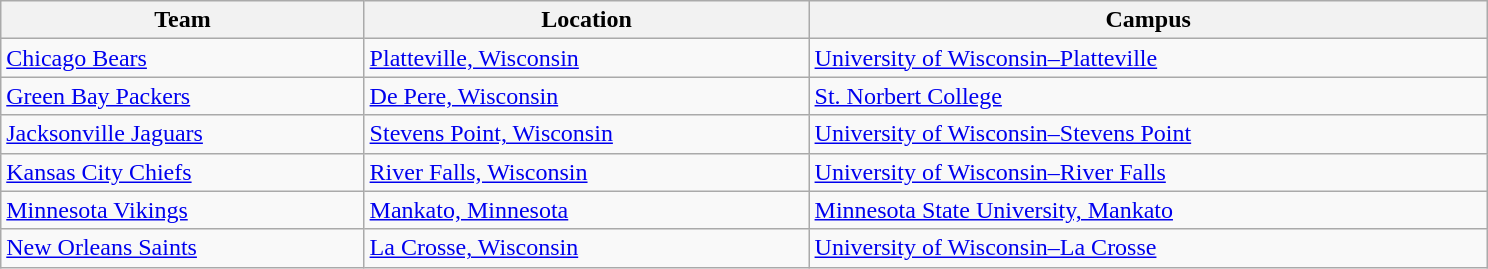<table class="wikitable" style="width:62em">
<tr>
<th>Team</th>
<th>Location</th>
<th>Campus</th>
</tr>
<tr>
<td><a href='#'>Chicago Bears</a></td>
<td><a href='#'>Platteville, Wisconsin</a></td>
<td><a href='#'>University of Wisconsin–Platteville</a></td>
</tr>
<tr>
<td><a href='#'>Green Bay Packers</a></td>
<td><a href='#'>De Pere, Wisconsin</a></td>
<td><a href='#'>St. Norbert College</a></td>
</tr>
<tr>
<td><a href='#'>Jacksonville Jaguars</a></td>
<td><a href='#'>Stevens Point, Wisconsin</a></td>
<td><a href='#'>University of Wisconsin–Stevens Point</a></td>
</tr>
<tr>
<td><a href='#'>Kansas City Chiefs</a></td>
<td><a href='#'>River Falls, Wisconsin</a></td>
<td><a href='#'>University of Wisconsin–River Falls</a></td>
</tr>
<tr>
<td><a href='#'>Minnesota Vikings</a></td>
<td><a href='#'>Mankato, Minnesota</a></td>
<td><a href='#'>Minnesota State University, Mankato</a></td>
</tr>
<tr>
<td><a href='#'>New Orleans Saints</a></td>
<td><a href='#'>La Crosse, Wisconsin</a></td>
<td><a href='#'>University of Wisconsin–La Crosse</a></td>
</tr>
</table>
